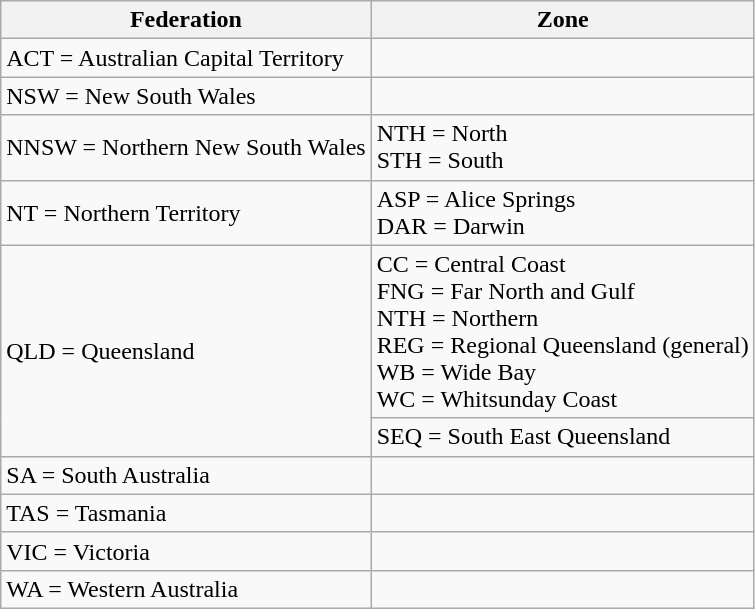<table class="wikitable">
<tr>
<th>Federation</th>
<th>Zone</th>
</tr>
<tr>
<td>ACT = Australian Capital Territory</td>
<td></td>
</tr>
<tr>
<td>NSW = New South Wales</td>
<td></td>
</tr>
<tr>
<td>NNSW = Northern New South Wales</td>
<td>NTH = North <br> STH = South</td>
</tr>
<tr>
<td>NT = Northern Territory</td>
<td>ASP = Alice Springs <br> DAR = Darwin</td>
</tr>
<tr>
<td rowspan=2>QLD = Queensland</td>
<td>CC = Central Coast<br>FNG = Far North and Gulf<br>NTH = Northern<br>REG = Regional Queensland (general)<br>WB = Wide Bay<br>WC = Whitsunday Coast</td>
</tr>
<tr>
<td>SEQ = South East Queensland</td>
</tr>
<tr>
<td>SA = South Australia</td>
<td></td>
</tr>
<tr>
<td>TAS = Tasmania</td>
<td></td>
</tr>
<tr>
<td>VIC = Victoria</td>
<td></td>
</tr>
<tr>
<td>WA = Western Australia</td>
<td></td>
</tr>
</table>
